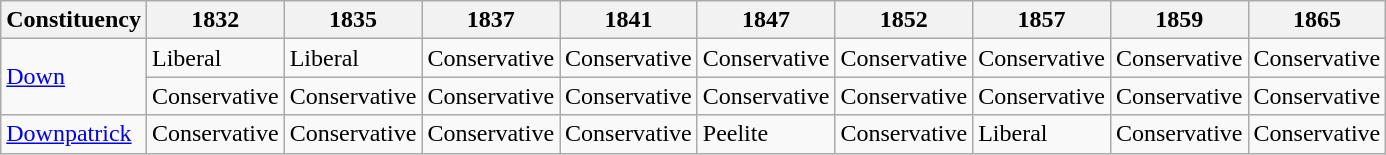<table class=wikitable sortable>
<tr>
<th>Constituency</th>
<th>1832</th>
<th>1835</th>
<th>1837</th>
<th>1841</th>
<th>1847</th>
<th>1852</th>
<th>1857</th>
<th>1859</th>
<th>1865</th>
</tr>
<tr>
<td rowspan=2><a href='#'>Down</a></td>
<td bgcolor=>Liberal</td>
<td bgcolor=>Liberal</td>
<td bgcolor=>Conservative</td>
<td bgcolor=>Conservative</td>
<td bgcolor=>Conservative</td>
<td bgcolor=>Conservative</td>
<td bgcolor=>Conservative</td>
<td bgcolor=>Conservative</td>
<td bgcolor=>Conservative</td>
</tr>
<tr>
<td bgcolor=>Conservative</td>
<td bgcolor=>Conservative</td>
<td bgcolor=>Conservative</td>
<td bgcolor=>Conservative</td>
<td bgcolor=>Conservative</td>
<td bgcolor=>Conservative</td>
<td bgcolor=>Conservative</td>
<td bgcolor=>Conservative</td>
<td bgcolor=>Conservative</td>
</tr>
<tr>
<td><a href='#'>Downpatrick</a></td>
<td bgcolor=>Conservative</td>
<td bgcolor=>Conservative</td>
<td bgcolor=>Conservative</td>
<td bgcolor=>Conservative</td>
<td bgcolor=>Peelite</td>
<td bgcolor=>Conservative</td>
<td bgcolor=>Liberal</td>
<td bgcolor=>Conservative</td>
<td bgcolor=>Conservative</td>
</tr>
</table>
